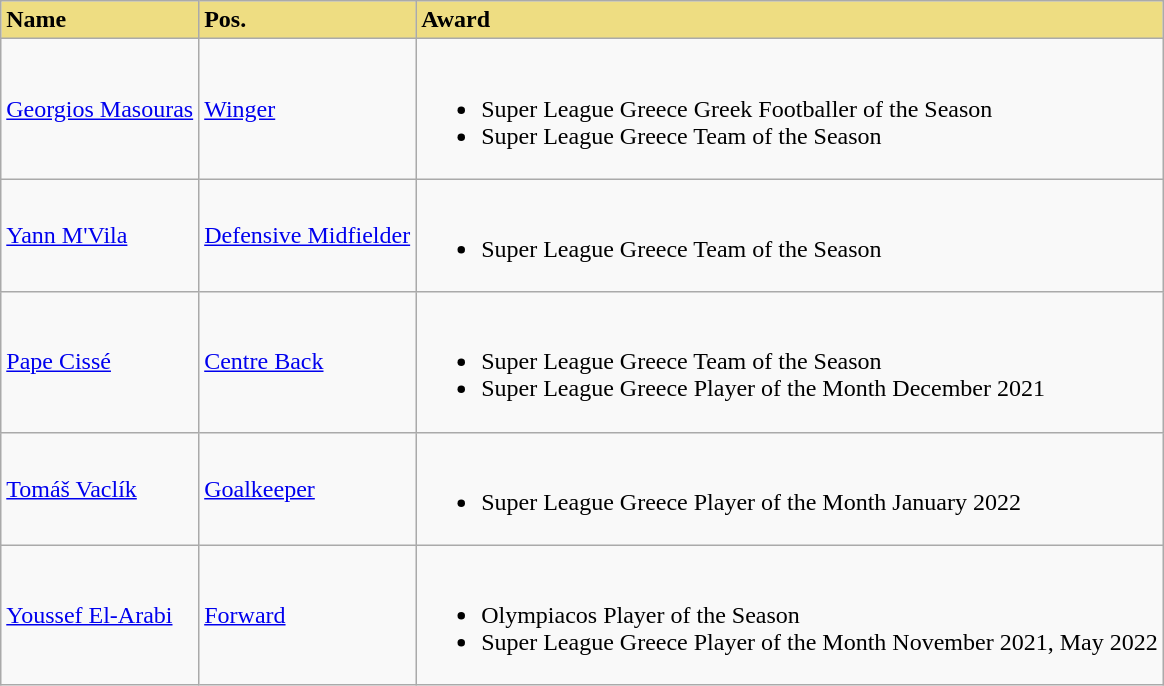<table class="wikitable">
<tr>
<td style="background-color: #eedd82" !><strong>Name</strong></td>
<td style="background-color: #eedd82"  !><strong>Pos.</strong></td>
<td style="background-color: #eedd82" !><strong>Award</strong></td>
</tr>
<tr>
<td> <a href='#'>Georgios Masouras</a></td>
<td><a href='#'>Winger</a></td>
<td><br><ul><li>Super League Greece Greek Footballer of the Season</li><li>Super League Greece Team of the Season</li></ul></td>
</tr>
<tr>
<td> <a href='#'>Yann M'Vila</a></td>
<td><a href='#'>Defensive Midfielder</a></td>
<td><br><ul><li>Super League Greece Team of the Season</li></ul></td>
</tr>
<tr>
<td> <a href='#'>Pape Cissé</a></td>
<td><a href='#'>Centre Back</a></td>
<td><br><ul><li>Super League Greece Team of the Season</li><li>Super League Greece Player of the Month December 2021</li></ul></td>
</tr>
<tr>
<td> <a href='#'>Tomáš Vaclík</a></td>
<td><a href='#'>Goalkeeper</a></td>
<td><br><ul><li>Super League Greece Player of the Month January 2022</li></ul></td>
</tr>
<tr>
<td> <a href='#'>Youssef El-Arabi</a></td>
<td><a href='#'>Forward</a></td>
<td><br><ul><li>Olympiacos Player of the Season</li><li>Super League Greece Player of the Month  November 2021,  May 2022</li></ul></td>
</tr>
</table>
